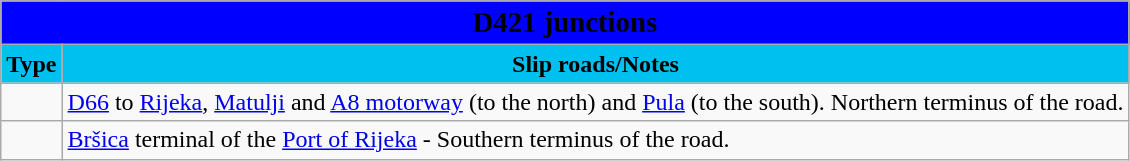<table class="wikitable">
<tr>
<td colspan=2 bgcolor=blue align=center style=margin-top:15><span><big><strong>D421 junctions</strong></big></span></td>
</tr>
<tr>
<td align=center bgcolor=00c0f0><strong>Type</strong></td>
<td align=center bgcolor=00c0f0><strong>Slip roads/Notes</strong></td>
</tr>
<tr>
<td></td>
<td> <a href='#'>D66</a> to <a href='#'>Rijeka</a>, <a href='#'>Matulji</a> and <a href='#'>A8 motorway</a> (to the north) and <a href='#'>Pula</a> (to the south). Northern terminus of the road.</td>
</tr>
<tr>
<td></td>
<td><a href='#'>Bršica</a> terminal of the <a href='#'>Port of Rijeka</a> - Southern terminus of the road.</td>
</tr>
</table>
